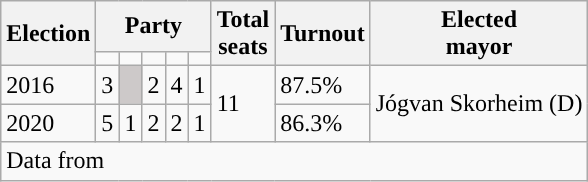<table class="wikitable">
<tr>
<th rowspan="2">Election</th>
<th colspan="5">Party</th>
<th rowspan="2">Total<br>seats</th>
<th rowspan="2">Turnout</th>
<th rowspan="2">Elected<br>mayor</th>
</tr>
<tr>
<td style="background:"><strong><a href='#'></a></strong></td>
<td style="background:"><strong><a href='#'></a></strong></td>
<td style="background:"><strong><a href='#'></a></strong></td>
<td style="background:"><strong><a href='#'></a></strong></td>
<td style="background:"><strong><a href='#'></a></strong></td>
</tr>
<tr>
<td>2016</td>
<td>3</td>
<td style="background:#CDC9C9;"></td>
<td>2</td>
<td>4</td>
<td>1</td>
<td rowspan="2">11</td>
<td>87.5%</td>
<td rowspan="2">Jógvan Skorheim (D)</td>
</tr>
<tr>
<td>2020</td>
<td>5</td>
<td>1</td>
<td>2</td>
<td>2</td>
<td>1</td>
<td>86.3%</td>
</tr>
<tr>
<td colspan="14">Data from </td>
</tr>
</table>
